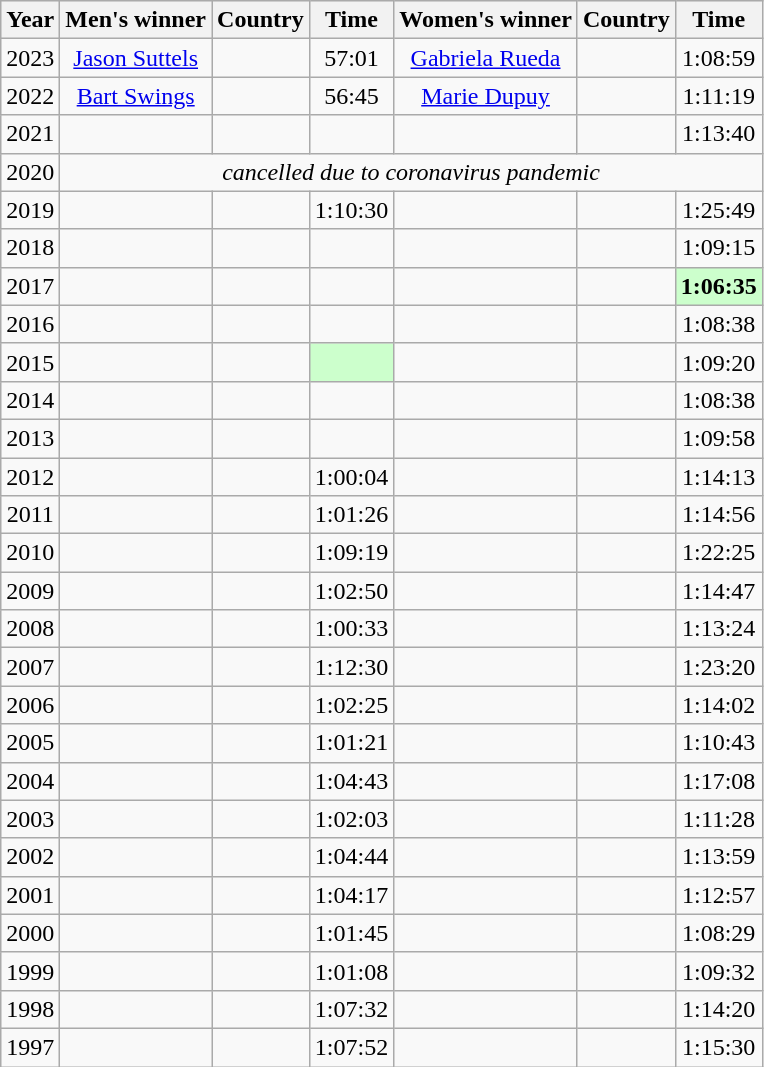<table class="wikitable sortable" style="text-align:center;">
<tr style="background: #efefef;">
<th>Year</th>
<th>Men's winner</th>
<th>Country</th>
<th>Time</th>
<th>Women's winner</th>
<th>Country</th>
<th>Time</th>
</tr>
<tr>
<td>2023</td>
<td><a href='#'>Jason Suttels</a></td>
<td></td>
<td>57:01</td>
<td><a href='#'>Gabriela Rueda</a></td>
<td></td>
<td>1:08:59</td>
</tr>
<tr>
<td>2022</td>
<td><a href='#'>Bart Swings</a></td>
<td></td>
<td>56:45</td>
<td><a href='#'>Marie Dupuy</a></td>
<td></td>
<td>1:11:19</td>
</tr>
<tr>
<td>2021</td>
<td></td>
<td align="left"></td>
<td></td>
<td></td>
<td align="left"></td>
<td>1:13:40</td>
</tr>
<tr>
<td>2020</td>
<td colspan="6" align="center" data-sort-value=""><em>cancelled due to coronavirus pandemic</em></td>
</tr>
<tr>
<td>2019</td>
<td></td>
<td style="text-align:left;"></td>
<td>1:10:30</td>
<td></td>
<td style="text-align:left;"></td>
<td>1:25:49</td>
</tr>
<tr>
<td>2018</td>
<td></td>
<td style="text-align:left;"></td>
<td></td>
<td></td>
<td style="text-align:left;"></td>
<td>1:09:15</td>
</tr>
<tr>
<td>2017</td>
<td></td>
<td style="text-align:left;"></td>
<td></td>
<td></td>
<td style="text-align:left;"></td>
<td bgcolor="#CCFFCC"><strong>1:06:35</strong></td>
</tr>
<tr>
<td>2016</td>
<td></td>
<td style="text-align:left;"></td>
<td></td>
<td></td>
<td style="text-align:left;"></td>
<td>1:08:38</td>
</tr>
<tr>
<td>2015</td>
<td></td>
<td style="text-align:left;"></td>
<td bgcolor="#CCFFCC"><strong></strong></td>
<td></td>
<td style="text-align:left;"></td>
<td>1:09:20</td>
</tr>
<tr>
<td>2014</td>
<td></td>
<td style="text-align:left;"></td>
<td></td>
<td></td>
<td style="text-align:left;"></td>
<td>1:08:38</td>
</tr>
<tr>
<td>2013</td>
<td></td>
<td style="text-align:left;"></td>
<td></td>
<td></td>
<td style="text-align:left;"></td>
<td>1:09:58</td>
</tr>
<tr>
<td>2012</td>
<td></td>
<td style="text-align:left;"></td>
<td>1:00:04</td>
<td></td>
<td style="text-align:left;"></td>
<td>1:14:13</td>
</tr>
<tr>
<td>2011</td>
<td></td>
<td style="text-align:left;"></td>
<td>1:01:26</td>
<td></td>
<td style="text-align:left;"></td>
<td>1:14:56</td>
</tr>
<tr>
<td>2010</td>
<td></td>
<td style="text-align:left;"></td>
<td>1:09:19</td>
<td></td>
<td style="text-align:left;"></td>
<td>1:22:25</td>
</tr>
<tr>
<td>2009</td>
<td></td>
<td style="text-align:left;"></td>
<td>1:02:50</td>
<td></td>
<td style="text-align:left;"></td>
<td>1:14:47</td>
</tr>
<tr>
<td>2008</td>
<td></td>
<td style="text-align:left;"></td>
<td>1:00:33</td>
<td></td>
<td style="text-align:left;"></td>
<td>1:13:24</td>
</tr>
<tr>
<td>2007</td>
<td></td>
<td style="text-align:left;"></td>
<td>1:12:30</td>
<td></td>
<td style="text-align:left;"></td>
<td>1:23:20</td>
</tr>
<tr>
<td>2006</td>
<td></td>
<td style="text-align:left;"></td>
<td>1:02:25</td>
<td></td>
<td style="text-align:left;"></td>
<td>1:14:02</td>
</tr>
<tr>
<td>2005</td>
<td></td>
<td style="text-align:left;"></td>
<td>1:01:21</td>
<td></td>
<td style="text-align:left;"></td>
<td>1:10:43</td>
</tr>
<tr>
<td>2004</td>
<td></td>
<td style="text-align:left;"></td>
<td>1:04:43</td>
<td></td>
<td style="text-align:left;"></td>
<td>1:17:08</td>
</tr>
<tr>
<td>2003</td>
<td></td>
<td style="text-align:left;"></td>
<td>1:02:03</td>
<td></td>
<td style="text-align:left;"></td>
<td>1:11:28</td>
</tr>
<tr>
<td>2002</td>
<td></td>
<td style="text-align:left;"></td>
<td>1:04:44</td>
<td></td>
<td style="text-align:left;"></td>
<td>1:13:59</td>
</tr>
<tr>
<td>2001</td>
<td></td>
<td style="text-align:left;"></td>
<td>1:04:17</td>
<td></td>
<td style="text-align:left;"></td>
<td>1:12:57</td>
</tr>
<tr>
<td>2000</td>
<td></td>
<td style="text-align:left;"></td>
<td>1:01:45</td>
<td></td>
<td style="text-align:left;"></td>
<td>1:08:29</td>
</tr>
<tr>
<td>1999</td>
<td></td>
<td style="text-align:left;"></td>
<td>1:01:08</td>
<td></td>
<td style="text-align:left;"></td>
<td>1:09:32</td>
</tr>
<tr>
<td>1998</td>
<td></td>
<td style="text-align:left;"></td>
<td>1:07:32</td>
<td></td>
<td style="text-align:left;"></td>
<td>1:14:20</td>
</tr>
<tr>
<td>1997</td>
<td></td>
<td style="text-align:left;"></td>
<td>1:07:52</td>
<td></td>
<td style="text-align:left;"></td>
<td>1:15:30</td>
</tr>
</table>
